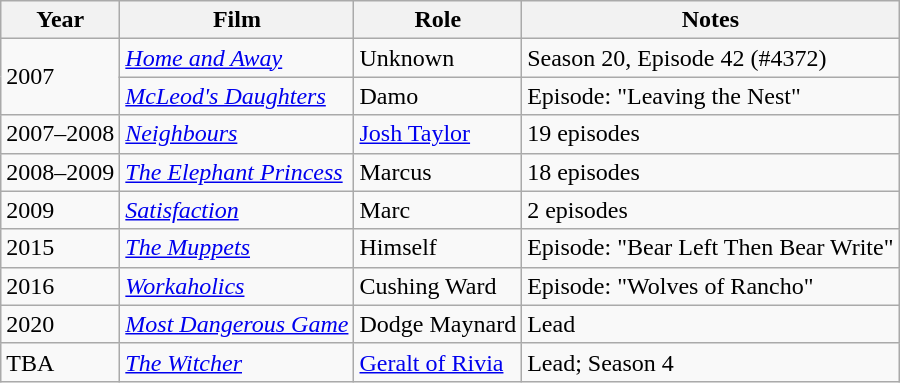<table class="wikitable">
<tr>
<th>Year</th>
<th>Film</th>
<th>Role</th>
<th>Notes</th>
</tr>
<tr>
<td rowspan=2>2007</td>
<td><em><a href='#'>Home and Away</a></em></td>
<td>Unknown</td>
<td>Season 20, Episode 42 (#4372)</td>
</tr>
<tr>
<td><em><a href='#'>McLeod's Daughters</a></em></td>
<td>Damo</td>
<td>Episode: "Leaving the Nest"</td>
</tr>
<tr>
<td>2007–2008</td>
<td><em><a href='#'>Neighbours</a></em></td>
<td><a href='#'>Josh Taylor</a></td>
<td>19 episodes</td>
</tr>
<tr>
<td>2008–2009</td>
<td><em><a href='#'>The Elephant Princess</a></em></td>
<td>Marcus</td>
<td>18 episodes</td>
</tr>
<tr>
<td>2009</td>
<td><em><a href='#'>Satisfaction</a></em></td>
<td>Marc</td>
<td>2 episodes</td>
</tr>
<tr>
<td>2015</td>
<td><em><a href='#'>The Muppets</a></em></td>
<td>Himself</td>
<td>Episode: "Bear Left Then Bear Write"</td>
</tr>
<tr>
<td>2016</td>
<td><em><a href='#'>Workaholics</a></em></td>
<td>Cushing Ward</td>
<td>Episode: "Wolves of Rancho"</td>
</tr>
<tr>
<td>2020</td>
<td><em><a href='#'>Most Dangerous Game</a></em></td>
<td>Dodge Maynard</td>
<td>Lead</td>
</tr>
<tr>
<td>TBA</td>
<td><em><a href='#'>The Witcher</a></em></td>
<td><a href='#'>Geralt of Rivia</a></td>
<td>Lead; Season 4</td>
</tr>
</table>
